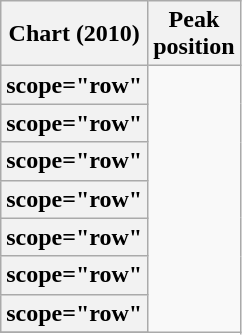<table class="wikitable sortable plainrowheaders">
<tr>
<th>Chart (2010)</th>
<th>Peak<br>position</th>
</tr>
<tr>
<th>scope="row"</th>
</tr>
<tr>
<th>scope="row"</th>
</tr>
<tr>
<th>scope="row"</th>
</tr>
<tr>
<th>scope="row"</th>
</tr>
<tr>
<th>scope="row"</th>
</tr>
<tr>
<th>scope="row"</th>
</tr>
<tr>
<th>scope="row"</th>
</tr>
<tr>
</tr>
</table>
